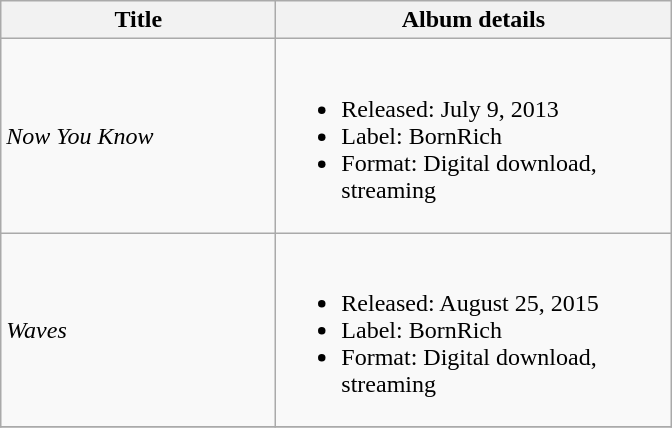<table class="wikitable plainrowheaders" style="text-align:left;">
<tr>
<th scope="col" style="width:11em;">Title</th>
<th scope="col" style="width:16em;">Album details</th>
</tr>
<tr>
<td><em>Now You Know</em></td>
<td><br><ul><li>Released: July 9, 2013</li><li>Label: BornRich</li><li>Format: Digital download, streaming</li></ul></td>
</tr>
<tr>
<td><em>Waves</em></td>
<td><br><ul><li>Released: August 25, 2015</li><li>Label: BornRich</li><li>Format: Digital download, streaming</li></ul></td>
</tr>
<tr>
</tr>
</table>
